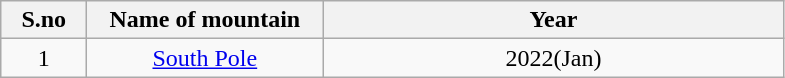<table class="wikitable" style="text-align: center">
<tr>
<th width="50"><strong>S.no</strong></th>
<th width="150"><strong>Name of mountain</strong></th>
<th width="300"><strong>Year</strong></th>
</tr>
<tr>
<td>1</td>
<td><a href='#'>South Pole</a></td>
<td>2022(Jan)</td>
</tr>
</table>
